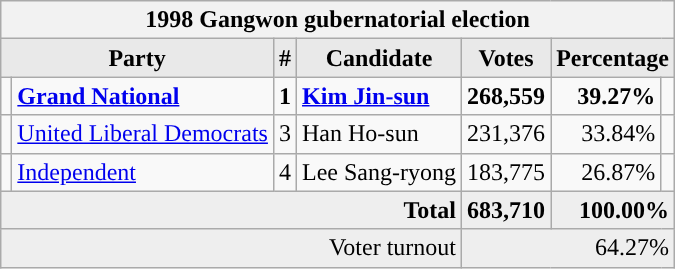<table class="wikitable">
<tr>
<th colspan="7">1998 Gangwon gubernatorial election</th>
</tr>
<tr>
<th style="background-color:#E9E9E9" colspan=2>Party</th>
<th style="background-color:#E9E9E9">#</th>
<th style="background-color:#E9E9E9">Candidate</th>
<th style="background-color:#E9E9E9">Votes</th>
<th style="background-color:#E9E9E9" colspan=2>Percentage</th>
</tr>
<tr style="font-weight:bold">
<td></td>
<td align=left><a href='#'>Grand National</a></td>
<td align=center>1</td>
<td align=left><a href='#'>Kim Jin-sun</a></td>
<td align=right>268,559</td>
<td align=right>39.27%</td>
<td align=right></td>
</tr>
<tr>
<td></td>
<td align=left><a href='#'>United Liberal Democrats</a></td>
<td align=center>3</td>
<td align=left>Han Ho-sun</td>
<td align=right>231,376</td>
<td align=right>33.84%</td>
<td align=right></td>
</tr>
<tr>
<td></td>
<td align=left><a href='#'>Independent</a></td>
<td align=center>4</td>
<td align=left>Lee Sang-ryong</td>
<td align=right>183,775</td>
<td align=right>26.87%</td>
<td align=right></td>
</tr>
<tr bgcolor="#EEEEEE" style="font-weight:bold">
<td colspan="4" align=right>Total</td>
<td align=right>683,710</td>
<td align=right colspan=2>100.00%</td>
</tr>
<tr bgcolor="#EEEEEE">
<td colspan="4" align="right">Voter turnout</td>
<td colspan="3" align="right">64.27%</td>
</tr>
</table>
